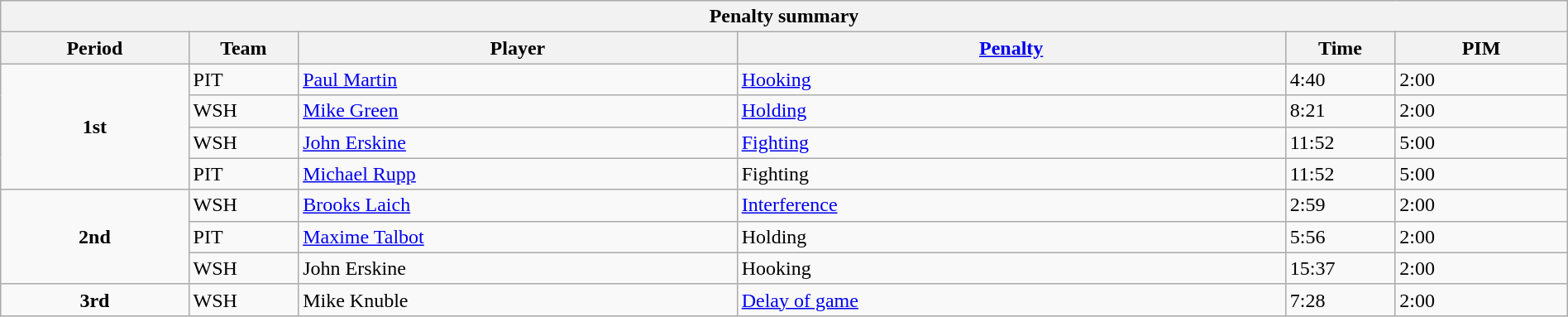<table style="width:100%;" class="wikitable">
<tr>
<th colspan=6>Penalty summary</th>
</tr>
<tr>
<th style="width:12%;">Period</th>
<th style="width:7%;">Team</th>
<th style="width:28%;">Player</th>
<th style="width:35%;"><a href='#'>Penalty</a></th>
<th style="width:7%;">Time</th>
<th style="width:11%;">PIM</th>
</tr>
<tr>
<td rowspan="4" align=center><strong>1st</strong></td>
<td>PIT</td>
<td><a href='#'>Paul Martin</a></td>
<td><a href='#'>Hooking</a></td>
<td>4:40</td>
<td>2:00</td>
</tr>
<tr>
<td>WSH</td>
<td><a href='#'>Mike Green</a></td>
<td><a href='#'>Holding</a></td>
<td>8:21</td>
<td>2:00</td>
</tr>
<tr>
<td>WSH</td>
<td><a href='#'>John Erskine</a></td>
<td><a href='#'>Fighting</a></td>
<td>11:52</td>
<td>5:00</td>
</tr>
<tr>
<td>PIT</td>
<td><a href='#'>Michael Rupp</a></td>
<td>Fighting</td>
<td>11:52</td>
<td>5:00</td>
</tr>
<tr>
<td rowspan="3" align=center><strong>2nd</strong></td>
<td>WSH</td>
<td><a href='#'>Brooks Laich</a></td>
<td><a href='#'>Interference</a></td>
<td>2:59</td>
<td>2:00</td>
</tr>
<tr>
<td>PIT</td>
<td><a href='#'>Maxime Talbot</a></td>
<td>Holding</td>
<td>5:56</td>
<td>2:00</td>
</tr>
<tr>
<td>WSH</td>
<td>John Erskine</td>
<td>Hooking</td>
<td>15:37</td>
<td>2:00</td>
</tr>
<tr>
<td align=center><strong>3rd</strong></td>
<td>WSH</td>
<td>Mike Knuble</td>
<td><a href='#'>Delay of game</a></td>
<td>7:28</td>
<td>2:00</td>
</tr>
</table>
